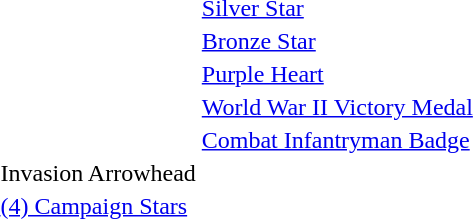<table>
<tr>
<td></td>
<td><a href='#'>Silver Star</a></td>
</tr>
<tr>
<td></td>
<td><a href='#'>Bronze Star</a></td>
</tr>
<tr>
<td></td>
<td><a href='#'>Purple Heart</a></td>
</tr>
<tr>
<td></td>
<td><a href='#'>World War II Victory Medal</a></td>
</tr>
<tr>
<td></td>
<td><a href='#'>Combat Infantryman Badge</a></td>
</tr>
<tr>
<td>Invasion Arrowhead</td>
</tr>
<tr>
<td><a href='#'>(4) Campaign Stars</a></td>
</tr>
</table>
